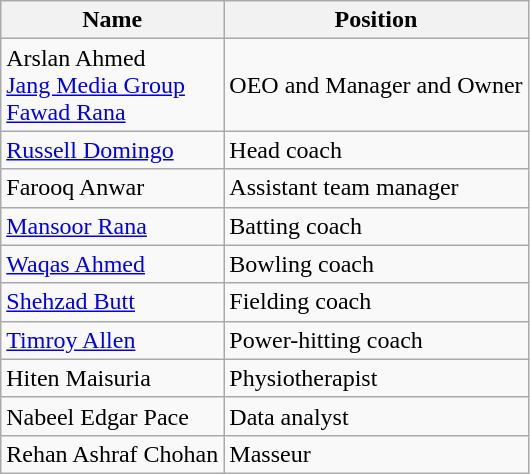<table class="wikitable">
<tr>
<th>Name</th>
<th>Position</th>
</tr>
<tr>
<td> Arslan Ahmed<br><a href='#'>Jang Media Group</a><br> <a href='#'>Fawad Rana</a></td>
<td>OEO and Manager and Owner</td>
</tr>
<tr>
<td> <a href='#'>Russell Domingo</a></td>
<td>Head coach</td>
</tr>
<tr>
<td> Farooq Anwar</td>
<td>Assistant team manager</td>
</tr>
<tr>
<td> <a href='#'>Mansoor Rana</a></td>
<td>Batting coach</td>
</tr>
<tr>
<td> <a href='#'>Waqas Ahmed</a></td>
<td>Bowling coach</td>
</tr>
<tr>
<td> <a href='#'>Shehzad Butt</a></td>
<td>Fielding coach</td>
</tr>
<tr>
<td> <a href='#'>Timroy Allen</a></td>
<td>Power-hitting coach</td>
</tr>
<tr>
<td> Hiten Maisuria</td>
<td>Physiotherapist</td>
</tr>
<tr>
<td> Nabeel Edgar Pace</td>
<td>Data analyst</td>
</tr>
<tr>
<td> Rehan Ashraf Chohan</td>
<td>Masseur</td>
</tr>
</table>
